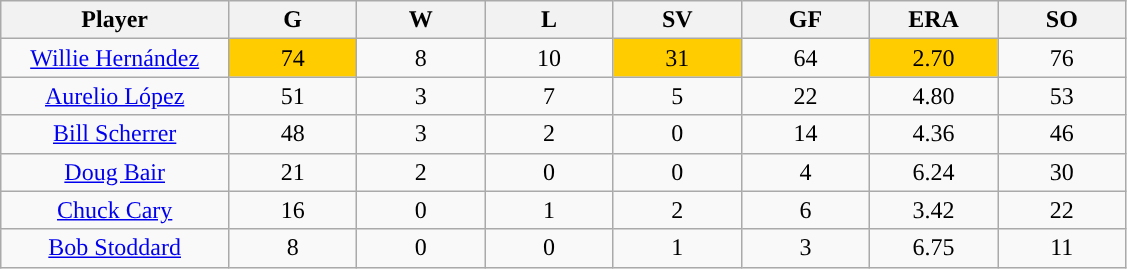<table class="wikitable sortable">
<tr>
<th bgcolor="#DDDDFF" width="16%">Player</th>
<th bgcolor="#DDDDFF" width="9%">G</th>
<th bgcolor="#DDDDFF" width="9%">W</th>
<th bgcolor="#DDDDFF" width="9%">L</th>
<th bgcolor="#DDDDFF" width="9%">SV</th>
<th bgcolor="#DDDDFF" width="9%">GF</th>
<th bgcolor="#DDDDFF" width="9%">ERA</th>
<th bgcolor="#DDDDFF" width="9%">SO</th>
</tr>
<tr align="center">
<td><a href='#'>Willie Hernández</a></td>
<td style="background:#fc0;">74</td>
<td>8</td>
<td>10</td>
<td style="background:#fc0;">31</td>
<td>64</td>
<td style="background:#fc0;">2.70</td>
<td>76</td>
</tr>
<tr align="center">
<td><a href='#'>Aurelio López</a></td>
<td>51</td>
<td>3</td>
<td>7</td>
<td>5</td>
<td>22</td>
<td>4.80</td>
<td>53</td>
</tr>
<tr align="center">
<td><a href='#'>Bill Scherrer</a></td>
<td>48</td>
<td>3</td>
<td>2</td>
<td>0</td>
<td>14</td>
<td>4.36</td>
<td>46</td>
</tr>
<tr align="center">
<td><a href='#'>Doug Bair</a></td>
<td>21</td>
<td>2</td>
<td>0</td>
<td>0</td>
<td>4</td>
<td>6.24</td>
<td>30</td>
</tr>
<tr align="center">
<td><a href='#'>Chuck Cary</a></td>
<td>16</td>
<td>0</td>
<td>1</td>
<td>2</td>
<td>6</td>
<td>3.42</td>
<td>22</td>
</tr>
<tr align="center">
<td><a href='#'>Bob Stoddard</a></td>
<td>8</td>
<td>0</td>
<td>0</td>
<td>1</td>
<td>3</td>
<td>6.75</td>
<td>11</td>
</tr>
</table>
